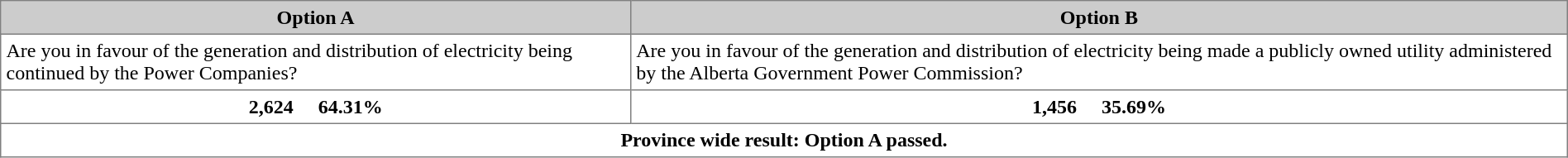<table border="1" cellpadding="4" cellspacing="0" style="border-collapse: collapse">
<tr bgcolor="CCCCCC">
<th>Option A</th>
<th>Option B</th>
</tr>
<tr>
<td>Are you in favour of the generation and distribution of electricity being continued by the Power Companies?</td>
<td>Are you in favour of the generation and distribution of electricity being made a publicly owned utility administered by the Alberta Government Power Commission?</td>
</tr>
<tr>
<th>2,624       64.31%</th>
<th>1,456       35.69%</th>
</tr>
<tr>
<th colspan=2>Province wide result: Option A passed.</th>
</tr>
</table>
